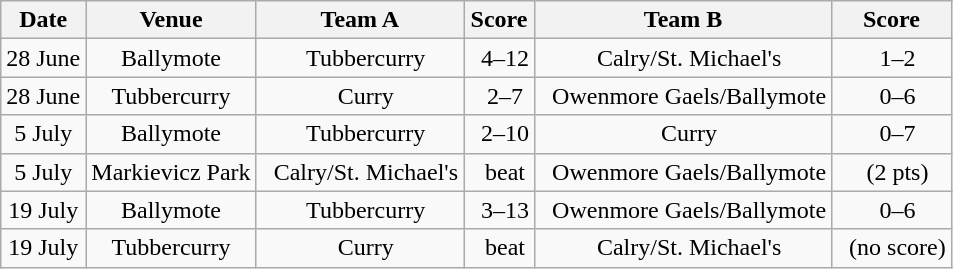<table class="wikitable">
<tr>
<th>Date</th>
<th>Venue</th>
<th>Team A</th>
<th>Score</th>
<th>Team B</th>
<th>Score</th>
</tr>
<tr align="center">
<td>28 June</td>
<td>Ballymote</td>
<td>  Tubbercurry</td>
<td>  4–12</td>
<td>  Calry/St. Michael's</td>
<td>  1–2</td>
</tr>
<tr align="center">
<td>28 June</td>
<td>Tubbercurry</td>
<td>  Curry</td>
<td>  2–7</td>
<td>  Owenmore Gaels/Ballymote</td>
<td>  0–6</td>
</tr>
<tr align="center">
<td>5 July</td>
<td>Ballymote</td>
<td>  Tubbercurry</td>
<td>  2–10</td>
<td>  Curry</td>
<td>  0–7</td>
</tr>
<tr align="center">
<td>5 July</td>
<td>Markievicz Park</td>
<td>  Calry/St. Michael's</td>
<td>  beat</td>
<td>  Owenmore Gaels/Ballymote</td>
<td>  (2 pts)</td>
</tr>
<tr align="center">
<td>19 July</td>
<td>Ballymote</td>
<td>  Tubbercurry</td>
<td>  3–13</td>
<td>  Owenmore Gaels/Ballymote</td>
<td>  0–6</td>
</tr>
<tr align="center">
<td>19 July</td>
<td>Tubbercurry</td>
<td>  Curry</td>
<td>  beat</td>
<td>  Calry/St. Michael's</td>
<td>  (no score)</td>
</tr>
</table>
